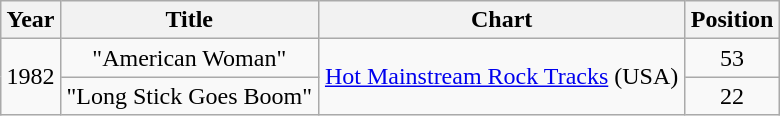<table class="wikitable" width="520px">
<tr>
<th align="center">Year</th>
<th align="center">Title</th>
<th align="center">Chart</th>
<th align="center">Position</th>
</tr>
<tr>
<td align="center" rowspan="2">1982</td>
<td align="center">"American Woman"</td>
<td align="center" rowspan="2"><a href='#'>Hot Mainstream Rock Tracks</a> (USA)</td>
<td align="center">53</td>
</tr>
<tr>
<td align="center">"Long Stick Goes Boom"</td>
<td align="center">22</td>
</tr>
</table>
